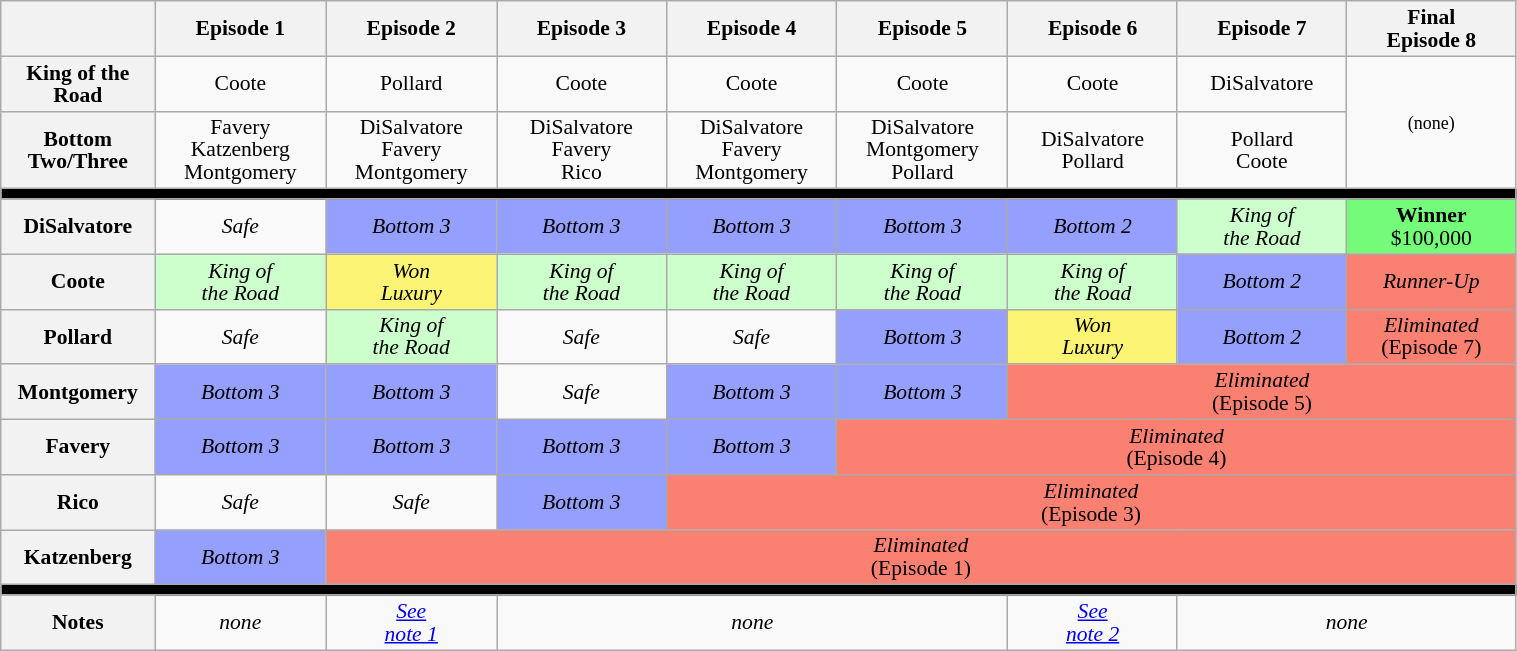<table class="wikitable" style="text-align:center; width: 80%; font-size:90%; line-height:15px;">
<tr>
<th style="width:4%;"></th>
<th style="width: 8%;">Episode 1</th>
<th style="width: 8%;">Episode 2</th>
<th style="width: 8%;">Episode 3</th>
<th style="width: 8%;">Episode 4</th>
<th style="width: 8%;">Episode 5</th>
<th style="width: 8%;">Episode 6</th>
<th style="width: 8%;">Episode 7</th>
<th style="width: 8%;">Final<br>Episode 8</th>
</tr>
<tr>
<th>King of the Road</th>
<td>Coote</td>
<td>Pollard</td>
<td>Coote</td>
<td>Coote</td>
<td>Coote</td>
<td>Coote</td>
<td>DiSalvatore</td>
<td rowspan=2><small>(none)</small></td>
</tr>
<tr>
<th>Bottom Two/Three</th>
<td>Favery<br>Katzenberg<br>Montgomery</td>
<td>DiSalvatore<br>Favery<br>Montgomery</td>
<td>DiSalvatore<br>Favery<br>Rico</td>
<td>DiSalvatore<br>Favery<br>Montgomery</td>
<td>DiSalvatore<br>Montgomery<br>Pollard</td>
<td>DiSalvatore<br>Pollard</td>
<td>Pollard<br>Coote</td>
</tr>
<tr>
<th style="background:#000;" colspan="9"></th>
</tr>
<tr>
<th>DiSalvatore</th>
<td><em>Safe</em></td>
<td style="background:#959FFD;"><em>Bottom 3</em></td>
<td style="background:#959FFD;"><em>Bottom 3</em></td>
<td style="background:#959FFD;"><em>Bottom 3</em></td>
<td style="background:#959FFD;"><em>Bottom 3</em></td>
<td style="background:#959FFD;"><em>Bottom 2</em></td>
<td style="background:#cfc;"><em>King of <br>the Road</em></td>
<td style="background:#73FB79; text-align:center"><strong>Winner</strong><br>$100,000</td>
</tr>
<tr>
<th>Coote</th>
<td style="background:#cfc;"><em>King of <br>the Road</em></td>
<td style="background:#fbf373;"><em>Won <br>Luxury</em></td>
<td style="background:#cfc;"><em>King of <br>the Road</em></td>
<td style="background:#cfc;"><em>King of <br>the Road</em></td>
<td style="background:#cfc;"><em>King of <br>the Road</em></td>
<td style="background:#cfc;"><em>King of <br>the Road</em></td>
<td style="background:#959FFD;"><em>Bottom 2</em></td>
<td style="background:salmon; text-align:center;"><em>Runner-Up</em></td>
</tr>
<tr>
<th>Pollard</th>
<td><em>Safe</em></td>
<td style="background:#cfc;"><em>King of <br>the Road</em></td>
<td><em>Safe</em></td>
<td><em>Safe</em></td>
<td style="background:#959FFD;"><em>Bottom 3</em></td>
<td style="background:#fbf373;"><em>Won <br>Luxury</em></td>
<td style="background:#959FFD;"><em>Bottom 2</em></td>
<td style="background:salmon; text-align:center;"><em>Eliminated</em><br>(Episode 7)</td>
</tr>
<tr>
<th>Montgomery</th>
<td style="background:#959FFD;"><em>Bottom 3</em></td>
<td style="background:#959FFD;"><em>Bottom 3</em></td>
<td><em>Safe</em></td>
<td style="background:#959FFD;"><em>Bottom 3</em></td>
<td style="background:#959FFD;"><em>Bottom 3</em></td>
<td style="background:salmon; text-align:center;" colspan="3"><em>Eliminated</em><br>(Episode 5)</td>
</tr>
<tr>
<th>Favery</th>
<td style="background:#959FFD;"><em>Bottom 3</em></td>
<td style="background:#959FFD;"><em>Bottom 3</em></td>
<td style="background:#959FFD;"><em>Bottom 3</em></td>
<td style="background:#959FFD;"><em>Bottom 3</em></td>
<td style="background:salmon; text-align:center;" colspan="4"><em>Eliminated</em><br>(Episode 4)</td>
</tr>
<tr>
<th>Rico</th>
<td><em>Safe</em></td>
<td><em>Safe</em></td>
<td style="background:#959FFD;"><em>Bottom 3</em></td>
<td style="background:salmon; text-align:center;" colspan="5"><em>Eliminated</em><br>(Episode 3)</td>
</tr>
<tr>
<th>Katzenberg</th>
<td style="background:#959FFD;"><em>Bottom 3</em></td>
<td style="background:salmon; text-align:center;" colspan="7"><em>Eliminated</em><br>(Episode 1)</td>
</tr>
<tr>
<th style="background:#000;" colspan="9"></th>
</tr>
<tr>
<th>Notes</th>
<td><em>none</em></td>
<td><em><a href='#'>See<br>note 1</a></em></td>
<td colspan=3><em>none</em></td>
<td><em><a href='#'>See<br>note 2</a></em></td>
<td colspan=2><em>none</em></td>
</tr>
</table>
